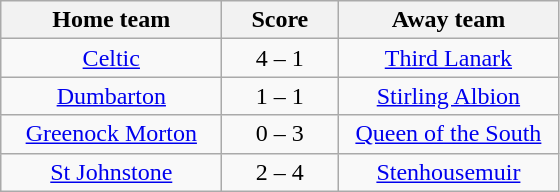<table class="wikitable" style="text-align: center">
<tr>
<th width=140>Home team</th>
<th width=70>Score</th>
<th width=140>Away team</th>
</tr>
<tr>
<td><a href='#'>Celtic</a></td>
<td>4 – 1</td>
<td><a href='#'>Third Lanark</a></td>
</tr>
<tr>
<td><a href='#'>Dumbarton</a></td>
<td>1 – 1</td>
<td><a href='#'>Stirling Albion</a></td>
</tr>
<tr>
<td><a href='#'>Greenock Morton</a></td>
<td>0 – 3</td>
<td><a href='#'>Queen of the South</a></td>
</tr>
<tr>
<td><a href='#'>St Johnstone</a></td>
<td>2 – 4</td>
<td><a href='#'>Stenhousemuir</a></td>
</tr>
</table>
